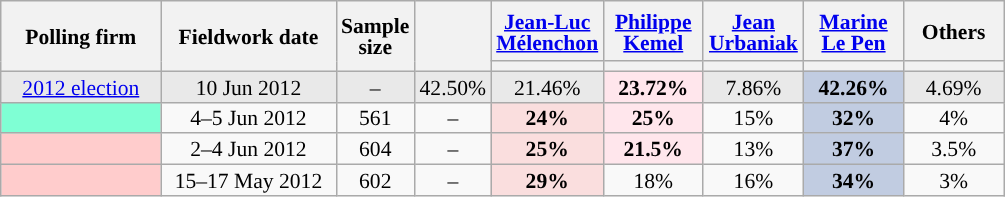<table class="wikitable sortable" style="text-align:center;font-size:90%;line-height:14px;">
<tr style="height:40px;">
<th style="width:100px;" rowspan="2">Polling firm</th>
<th style="width:110px;" rowspan="2">Fieldwork date</th>
<th style="width:35px;" rowspan="2">Sample<br>size</th>
<th style="width:30px;" rowspan="2"></th>
<th class="unsortable" style="width:60px;"><a href='#'>Jean-Luc Mélenchon</a><br></th>
<th class="unsortable" style="width:60px;"><a href='#'>Philippe Kemel</a><br></th>
<th class="unsortable" style="width:60px;"><a href='#'>Jean Urbaniak</a><br></th>
<th class="unsortable" style="width:60px;"><a href='#'>Marine Le Pen</a><br></th>
<th class="unsortable" style="width:60px;">Others</th>
</tr>
<tr>
<th style="background:"></th>
<th style="background:"></th>
<th style="background:"></th>
<th style="background:"></th>
<th style="background:"></th>
</tr>
<tr style="background:#E9E9E9;">
<td><a href='#'>2012 election</a></td>
<td data-sort-value="2012-06-10">10 Jun 2012</td>
<td>–</td>
<td>42.50%</td>
<td>21.46%</td>
<td style="background:#FFE6EC;"><strong>23.72%</strong></td>
<td>7.86%</td>
<td style="background:#C1CCE1;"><strong>42.26%</strong></td>
<td>4.69%</td>
</tr>
<tr>
<td style="background:aquamarine;"></td>
<td data-sort-value="2012-06-05">4–5 Jun 2012</td>
<td>561</td>
<td>–</td>
<td style="background:#FADEDE;"><strong>24%</strong></td>
<td style="background:#FFE6EC;"><strong>25%</strong></td>
<td>15%</td>
<td style="background:#C1CCE1;"><strong>32%</strong></td>
<td>4%</td>
</tr>
<tr>
<td style="background:#FFCCCC;"></td>
<td data-sort-value="2012-06-04">2–4 Jun 2012</td>
<td>604</td>
<td>–</td>
<td style="background:#FADEDE;"><strong>25%</strong></td>
<td style="background:#FFE6EC;"><strong>21.5%</strong></td>
<td>13%</td>
<td style="background:#C1CCE1;"><strong>37%</strong></td>
<td>3.5%</td>
</tr>
<tr>
<td style="background:#FFCCCC;"></td>
<td data-sort-value="2012-05-17">15–17 May 2012</td>
<td>602</td>
<td>–</td>
<td style="background:#FADEDE;"><strong>29%</strong></td>
<td>18%</td>
<td>16%</td>
<td style="background:#C1CCE1;"><strong>34%</strong></td>
<td>3%</td>
</tr>
</table>
